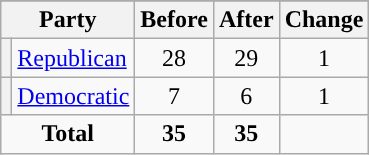<table class="wikitable" style="text-align:center;">
<tr>
</tr>
<tr>
<th colspan=2>Party</th>
<th>Before</th>
<th>After</th>
<th>Change</th>
</tr>
<tr>
<th style="background-color:"></th>
<td style="text-align:left;"><a href='#'>Republican</a></td>
<td>28</td>
<td>29</td>
<td> 1</td>
</tr>
<tr>
<th style="background-color:"></th>
<td style="text-align:left;"><a href='#'>Democratic</a></td>
<td>7</td>
<td>6</td>
<td> 1</td>
</tr>
<tr>
<td colspan=2><strong>Total</strong></td>
<td><strong>35</strong></td>
<td><strong>35</strong></td>
<td></td>
</tr>
</table>
